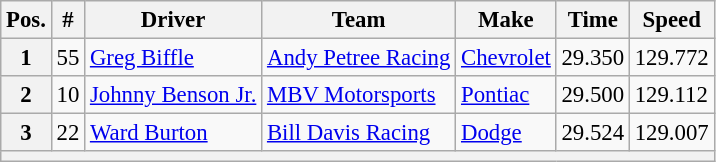<table class="wikitable" style="font-size:95%">
<tr>
<th>Pos.</th>
<th>#</th>
<th>Driver</th>
<th>Team</th>
<th>Make</th>
<th>Time</th>
<th>Speed</th>
</tr>
<tr>
<th>1</th>
<td>55</td>
<td><a href='#'>Greg Biffle</a></td>
<td><a href='#'>Andy Petree Racing</a></td>
<td><a href='#'>Chevrolet</a></td>
<td>29.350</td>
<td>129.772</td>
</tr>
<tr>
<th>2</th>
<td>10</td>
<td><a href='#'>Johnny Benson Jr.</a></td>
<td><a href='#'>MBV Motorsports</a></td>
<td><a href='#'>Pontiac</a></td>
<td>29.500</td>
<td>129.112</td>
</tr>
<tr>
<th>3</th>
<td>22</td>
<td><a href='#'>Ward Burton</a></td>
<td><a href='#'>Bill Davis Racing</a></td>
<td><a href='#'>Dodge</a></td>
<td>29.524</td>
<td>129.007</td>
</tr>
<tr>
<th colspan="7"></th>
</tr>
</table>
